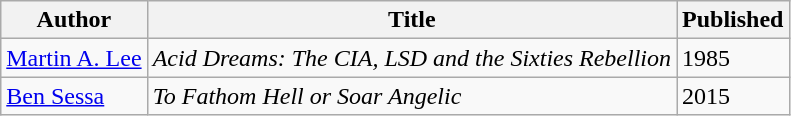<table class="wikitable sortable">
<tr>
<th>Author</th>
<th>Title</th>
<th>Published</th>
</tr>
<tr>
<td><a href='#'>Martin A. Lee</a></td>
<td><em>Acid Dreams: The CIA, LSD and the Sixties Rebellion</em></td>
<td>1985</td>
</tr>
<tr>
<td><a href='#'>Ben Sessa</a></td>
<td><em>To Fathom Hell or Soar Angelic</em></td>
<td>2015</td>
</tr>
</table>
